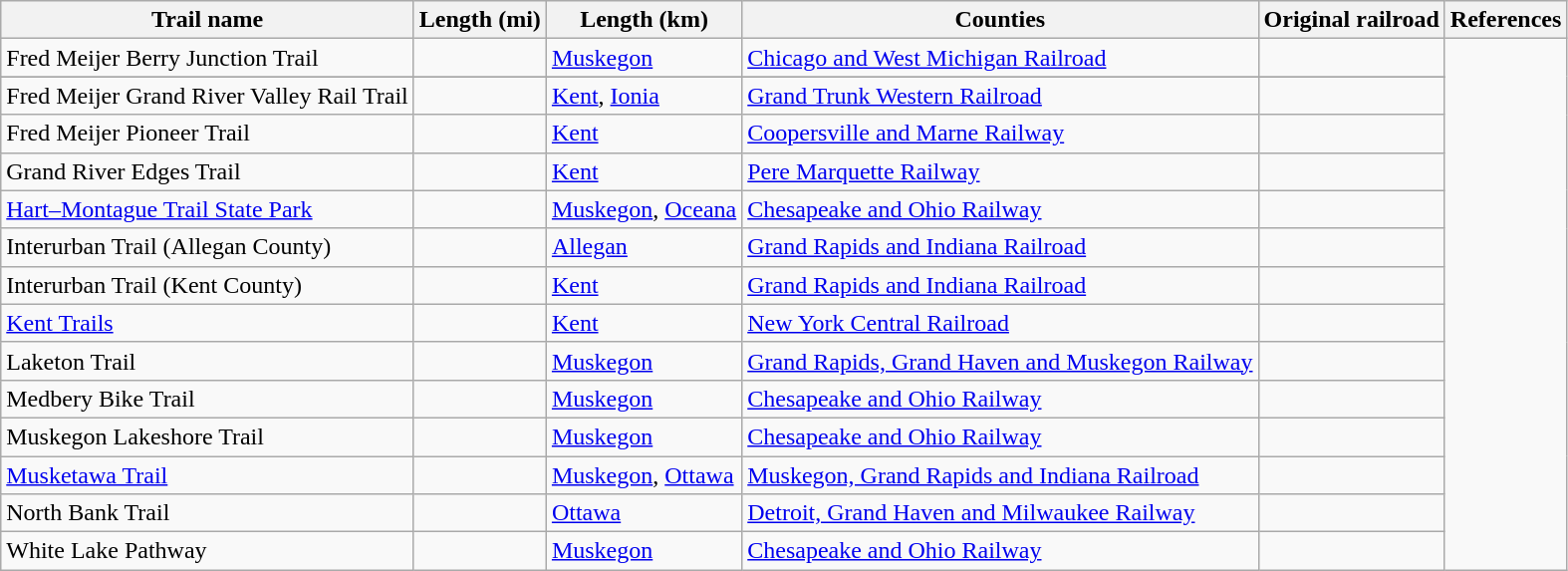<table class="wikitable sortable">
<tr>
<th scope="col">Trail name</th>
<th scope="col">Length (mi)</th>
<th scope="col">Length (km)</th>
<th scope="col" class = "unsortable">Counties</th>
<th scope="col">Original railroad</th>
<th scope="col" class = "unsortable">References</th>
</tr>
<tr>
<td>Fred Meijer Berry Junction Trail</td>
<td></td>
<td><a href='#'>Muskegon</a></td>
<td><a href='#'>Chicago and West Michigan Railroad</a></td>
<td></td>
</tr>
<tr>
</tr>
<tr>
<td>Fred Meijer Grand River Valley Rail Trail</td>
<td></td>
<td><a href='#'>Kent</a>, <a href='#'>Ionia</a></td>
<td><a href='#'>Grand Trunk Western Railroad</a></td>
<td></td>
</tr>
<tr>
<td>Fred Meijer Pioneer Trail</td>
<td></td>
<td><a href='#'>Kent</a></td>
<td><a href='#'>Coopersville and Marne Railway</a></td>
<td></td>
</tr>
<tr>
<td>Grand River Edges Trail</td>
<td></td>
<td><a href='#'>Kent</a></td>
<td><a href='#'>Pere Marquette Railway</a></td>
<td></td>
</tr>
<tr>
<td><a href='#'>Hart–Montague Trail State Park</a></td>
<td></td>
<td><a href='#'>Muskegon</a>, <a href='#'>Oceana</a></td>
<td><a href='#'>Chesapeake and Ohio Railway</a></td>
<td></td>
</tr>
<tr>
<td>Interurban Trail (Allegan County)</td>
<td></td>
<td><a href='#'>Allegan</a></td>
<td><a href='#'>Grand Rapids and Indiana Railroad</a></td>
<td></td>
</tr>
<tr>
<td>Interurban Trail (Kent County)</td>
<td></td>
<td><a href='#'>Kent</a></td>
<td><a href='#'>Grand Rapids and Indiana Railroad</a></td>
<td></td>
</tr>
<tr>
<td><a href='#'>Kent Trails</a></td>
<td></td>
<td><a href='#'>Kent</a></td>
<td><a href='#'>New York Central Railroad</a></td>
<td></td>
</tr>
<tr>
<td>Laketon Trail</td>
<td></td>
<td><a href='#'>Muskegon</a></td>
<td><a href='#'>Grand Rapids, Grand Haven and Muskegon Railway</a></td>
<td></td>
</tr>
<tr>
<td>Medbery Bike Trail</td>
<td></td>
<td><a href='#'>Muskegon</a></td>
<td><a href='#'>Chesapeake and Ohio Railway</a></td>
<td></td>
</tr>
<tr>
<td>Muskegon Lakeshore Trail</td>
<td></td>
<td><a href='#'>Muskegon</a></td>
<td><a href='#'>Chesapeake and Ohio Railway</a></td>
<td></td>
</tr>
<tr>
<td><a href='#'>Musketawa Trail</a></td>
<td></td>
<td><a href='#'>Muskegon</a>, <a href='#'>Ottawa</a></td>
<td><a href='#'>Muskegon, Grand Rapids and Indiana Railroad</a></td>
<td></td>
</tr>
<tr>
<td>North Bank Trail</td>
<td></td>
<td><a href='#'>Ottawa</a></td>
<td><a href='#'>Detroit, Grand Haven and Milwaukee Railway</a></td>
<td></td>
</tr>
<tr>
<td>White Lake Pathway</td>
<td></td>
<td><a href='#'>Muskegon</a></td>
<td><a href='#'>Chesapeake and Ohio Railway</a></td>
<td></td>
</tr>
</table>
